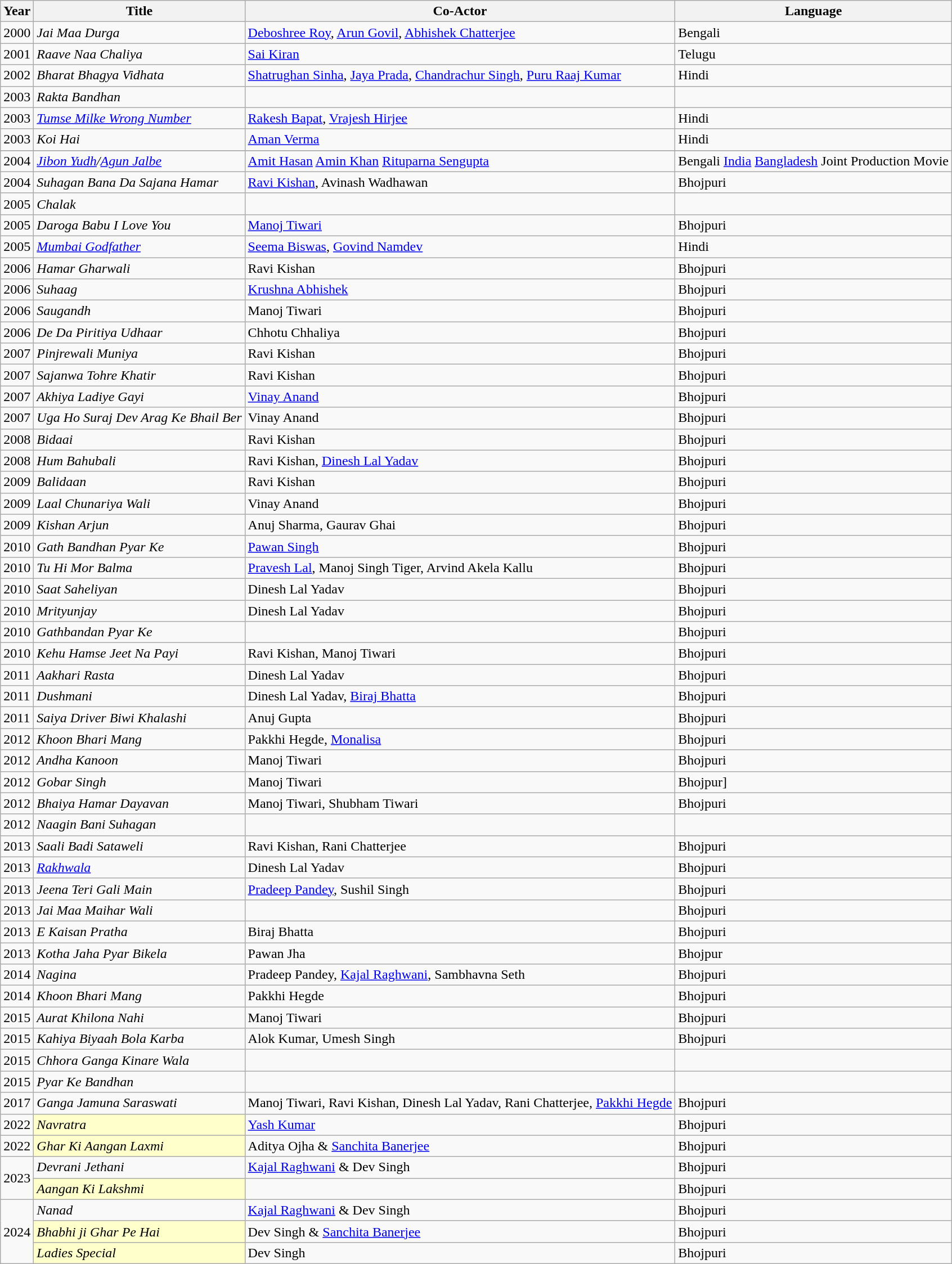<table class="wikitable sortable">
<tr>
<th>Year</th>
<th>Title</th>
<th>Co-Actor</th>
<th>Language</th>
</tr>
<tr>
<td>2000</td>
<td><em>Jai Maa Durga</em></td>
<td><a href='#'>Deboshree Roy</a>, <a href='#'>Arun Govil</a>, <a href='#'>Abhishek Chatterjee</a></td>
<td>Bengali</td>
</tr>
<tr>
<td>2001</td>
<td><em>Raave Naa Chaliya</em></td>
<td><a href='#'>Sai Kiran</a></td>
<td>Telugu</td>
</tr>
<tr>
<td>2002</td>
<td><em>Bharat Bhagya Vidhata</em></td>
<td><a href='#'>Shatrughan Sinha</a>, <a href='#'>Jaya Prada</a>, <a href='#'>Chandrachur Singh</a>, <a href='#'>Puru Raaj Kumar</a></td>
<td>Hindi</td>
</tr>
<tr>
<td>2003</td>
<td><em>Rakta Bandhan</em></td>
<td></td>
<td></td>
</tr>
<tr>
<td>2003</td>
<td><em><a href='#'>Tumse Milke Wrong Number</a></em></td>
<td><a href='#'>Rakesh Bapat</a>, <a href='#'>Vrajesh Hirjee</a></td>
<td>Hindi</td>
</tr>
<tr>
<td>2003</td>
<td><em>Koi Hai</em></td>
<td><a href='#'>Aman Verma</a></td>
<td>Hindi</td>
</tr>
<tr>
</tr>
<tr>
<td>2004</td>
<td><em><a href='#'>Jibon Yudh</a>/<a href='#'>Agun Jalbe</a></em></td>
<td><a href='#'>Amit Hasan</a> <a href='#'>Amin Khan</a> <a href='#'>Rituparna Sengupta </a></td>
<td>Bengali <a href='#'>India</a> <a href='#'>Bangladesh</a> Joint Production Movie</td>
</tr>
<tr>
<td>2004</td>
<td><em>Suhagan Bana Da Sajana Hamar</em></td>
<td><a href='#'>Ravi Kishan</a>, Avinash Wadhawan</td>
<td>Bhojpuri</td>
</tr>
<tr>
<td>2005</td>
<td><em>Chalak</em></td>
<td></td>
<td></td>
</tr>
<tr>
<td>2005</td>
<td><em>Daroga Babu I Love You</em></td>
<td><a href='#'>Manoj Tiwari</a></td>
<td>Bhojpuri</td>
</tr>
<tr>
<td>2005</td>
<td><em><a href='#'>Mumbai Godfather</a></em></td>
<td><a href='#'>Seema Biswas</a>, <a href='#'>Govind Namdev</a></td>
<td>Hindi</td>
</tr>
<tr>
<td>2006</td>
<td><em>Hamar Gharwali</em></td>
<td>Ravi Kishan</td>
<td>Bhojpuri</td>
</tr>
<tr>
<td>2006</td>
<td><em>Suhaag</em></td>
<td><a href='#'>Krushna Abhishek</a></td>
<td>Bhojpuri</td>
</tr>
<tr>
<td>2006</td>
<td><em>Saugandh</em></td>
<td>Manoj Tiwari</td>
<td>Bhojpuri</td>
</tr>
<tr>
<td>2006</td>
<td><em>De Da Piritiya Udhaar</em></td>
<td>Chhotu Chhaliya</td>
<td>Bhojpuri</td>
</tr>
<tr>
<td>2007</td>
<td><em>Pinjrewali Muniya</em></td>
<td>Ravi Kishan</td>
<td>Bhojpuri</td>
</tr>
<tr>
<td>2007</td>
<td><em>Sajanwa Tohre Khatir</em></td>
<td>Ravi Kishan</td>
<td>Bhojpuri</td>
</tr>
<tr>
<td>2007</td>
<td><em>Akhiya Ladiye Gayi</em></td>
<td><a href='#'>Vinay Anand</a></td>
<td>Bhojpuri</td>
</tr>
<tr>
<td>2007</td>
<td><em>Uga Ho Suraj Dev Arag Ke Bhail Ber</em></td>
<td>Vinay Anand</td>
<td>Bhojpuri</td>
</tr>
<tr>
<td>2008</td>
<td><em>Bidaai</em></td>
<td>Ravi Kishan</td>
<td>Bhojpuri</td>
</tr>
<tr>
<td>2008</td>
<td><em>Hum Bahubali</em></td>
<td>Ravi Kishan, <a href='#'>Dinesh Lal Yadav</a></td>
<td>Bhojpuri</td>
</tr>
<tr>
<td>2009</td>
<td><em>Balidaan</em></td>
<td>Ravi Kishan</td>
<td>Bhojpuri</td>
</tr>
<tr>
<td>2009</td>
<td><em>Laal Chunariya Wali</em></td>
<td>Vinay Anand</td>
<td>Bhojpuri</td>
</tr>
<tr>
<td>2009</td>
<td><em>Kishan Arjun</em></td>
<td>Anuj Sharma, Gaurav Ghai</td>
<td>Bhojpuri</td>
</tr>
<tr>
<td>2010</td>
<td><em>Gath Bandhan Pyar Ke</em></td>
<td><a href='#'>Pawan Singh</a></td>
<td>Bhojpuri</td>
</tr>
<tr>
<td>2010</td>
<td><em>Tu Hi Mor Balma</em></td>
<td><a href='#'>Pravesh Lal</a>, Manoj Singh Tiger, Arvind Akela Kallu</td>
<td>Bhojpuri</td>
</tr>
<tr>
<td>2010</td>
<td><em>Saat Saheliyan</em></td>
<td>Dinesh Lal Yadav</td>
<td>Bhojpuri</td>
</tr>
<tr>
<td>2010</td>
<td><em>Mrityunjay</em></td>
<td>Dinesh Lal Yadav</td>
<td>Bhojpuri</td>
</tr>
<tr>
<td>2010</td>
<td><em>Gathbandan Pyar Ke</em></td>
<td></td>
<td>Bhojpuri</td>
</tr>
<tr>
<td>2010</td>
<td><em>Kehu Hamse Jeet Na Payi</em></td>
<td>Ravi Kishan, Manoj Tiwari</td>
<td>Bhojpuri</td>
</tr>
<tr>
<td>2011</td>
<td><em>Aakhari Rasta</em></td>
<td>Dinesh Lal Yadav</td>
<td>Bhojpuri</td>
</tr>
<tr>
<td>2011</td>
<td><em>Dushmani</em></td>
<td>Dinesh Lal Yadav, <a href='#'>Biraj Bhatta</a></td>
<td>Bhojpuri</td>
</tr>
<tr>
<td>2011</td>
<td><em>Saiya Driver Biwi Khalashi</em></td>
<td>Anuj Gupta</td>
<td>Bhojpuri</td>
</tr>
<tr>
<td>2012</td>
<td><em>Khoon Bhari Mang</em></td>
<td>Pakkhi Hegde, <a href='#'>Monalisa</a></td>
<td>Bhojpuri</td>
</tr>
<tr>
<td>2012</td>
<td><em>Andha Kanoon</em></td>
<td>Manoj Tiwari</td>
<td>Bhojpuri</td>
</tr>
<tr>
<td>2012</td>
<td><em>Gobar Singh</em></td>
<td>Manoj Tiwari</td>
<td>Bhojpur]</td>
</tr>
<tr>
<td>2012</td>
<td><em>Bhaiya Hamar Dayavan</em></td>
<td>Manoj Tiwari, Shubham Tiwari</td>
<td>Bhojpuri</td>
</tr>
<tr>
<td>2012</td>
<td><em>Naagin Bani Suhagan</em></td>
<td></td>
<td></td>
</tr>
<tr>
<td>2013</td>
<td><em>Saali Badi Sataweli</em></td>
<td>Ravi Kishan, Rani Chatterjee</td>
<td>Bhojpuri</td>
</tr>
<tr>
<td>2013</td>
<td><em><a href='#'>Rakhwala</a></em></td>
<td>Dinesh Lal Yadav</td>
<td>Bhojpuri</td>
</tr>
<tr>
<td>2013</td>
<td><em>Jeena Teri Gali Main</em></td>
<td><a href='#'>Pradeep Pandey</a>, Sushil Singh</td>
<td>Bhojpuri </td>
</tr>
<tr>
<td>2013</td>
<td><em>Jai Maa Maihar Wali</em></td>
<td></td>
<td>Bhojpuri</td>
</tr>
<tr>
<td>2013</td>
<td><em>E Kaisan Pratha</em></td>
<td>Biraj Bhatta</td>
<td>Bhojpuri</td>
</tr>
<tr>
<td>2013</td>
<td><em>Kotha Jaha Pyar Bikela</em></td>
<td>Pawan Jha</td>
<td>Bhojpur</td>
</tr>
<tr>
<td>2014</td>
<td><em>Nagina</em></td>
<td>Pradeep Pandey, <a href='#'>Kajal Raghwani</a>, Sambhavna Seth</td>
<td>Bhojpuri</td>
</tr>
<tr>
<td>2014</td>
<td><em>Khoon Bhari Mang</em></td>
<td>Pakkhi Hegde</td>
<td>Bhojpuri</td>
</tr>
<tr>
<td>2015</td>
<td><em>Aurat Khilona Nahi</em></td>
<td>Manoj Tiwari</td>
<td>Bhojpuri</td>
</tr>
<tr>
<td>2015</td>
<td><em>Kahiya Biyaah Bola Karba</em></td>
<td>Alok Kumar, Umesh Singh</td>
<td>Bhojpuri</td>
</tr>
<tr>
<td>2015</td>
<td><em>Chhora Ganga Kinare Wala</em></td>
<td></td>
<td></td>
</tr>
<tr>
<td>2015</td>
<td><em>Pyar Ke Bandhan</em></td>
<td></td>
<td></td>
</tr>
<tr>
<td>2017</td>
<td><em>Ganga Jamuna Saraswati</em></td>
<td>Manoj Tiwari, Ravi Kishan, Dinesh Lal Yadav, Rani Chatterjee, <a href='#'>Pakkhi Hegde</a></td>
<td>Bhojpuri</td>
</tr>
<tr>
<td>2022</td>
<td scope="row" style="background:#ffc; "><em>Navratra</em> </td>
<td><a href='#'>Yash Kumar</a></td>
<td>Bhojpuri</td>
</tr>
<tr>
<td>2022</td>
<td scope="row" style="background:#ffc; "><em>Ghar Ki Aangan Laxmi</em> </td>
<td>Aditya Ojha & <a href='#'>Sanchita Banerjee</a></td>
<td>Bhojpuri</td>
</tr>
<tr>
<td rowspan="2">2023</td>
<td><em>Devrani Jethani</em></td>
<td><a href='#'>Kajal Raghwani</a> & Dev Singh</td>
<td>Bhojpuri</td>
</tr>
<tr>
<td scope="row" style="background:#ffc; "><em>Aangan Ki Lakshmi</em> </td>
<td></td>
<td>Bhojpuri</td>
</tr>
<tr>
<td rowspan="3">2024</td>
<td><em>Nanad</em></td>
<td><a href='#'>Kajal Raghwani</a> & Dev Singh</td>
<td>Bhojpuri</td>
</tr>
<tr>
<td scope="row" style="background:#ffc; "><em>Bhabhi ji Ghar Pe Hai </em></td>
<td>Dev Singh & <a href='#'>Sanchita Banerjee</a></td>
<td>Bhojpuri</td>
</tr>
<tr>
<td scope="row" style="background:#ffc; "><em>Ladies Special</em></td>
<td>Dev Singh</td>
<td>Bhojpuri</td>
</tr>
</table>
